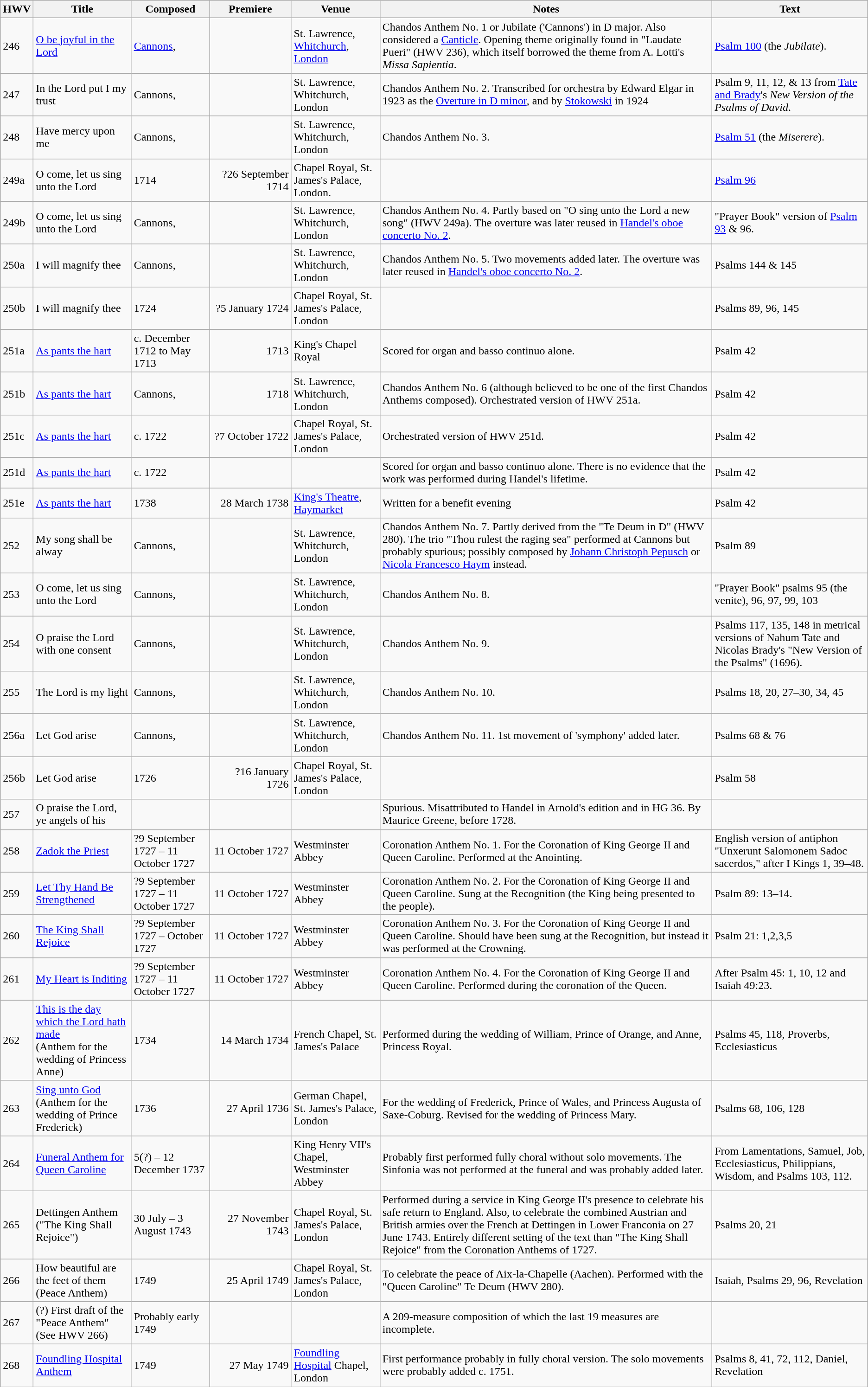<table class="wikitable sortable">
<tr>
<th>HWV</th>
<th>Title</th>
<th>Composed</th>
<th width="110px">Premiere</th>
<th>Venue</th>
<th class="unsortable">Notes</th>
<th class="unsortable">Text</th>
</tr>
<tr>
<td>246</td>
<td><a href='#'>O be joyful in the Lord</a></td>
<td><a href='#'>Cannons</a>, </td>
<td align="right"></td>
<td>St. Lawrence, <a href='#'>Whitchurch</a>, <a href='#'>London</a></td>
<td>Chandos Anthem No. 1 or Jubilate ('Cannons') in D major. Also considered a <a href='#'>Canticle</a>. Opening theme originally found in "Laudate Pueri" (HWV 236), which itself borrowed the theme from A. Lotti's <em>Missa Sapientia</em>.</td>
<td><a href='#'>Psalm 100</a> (the <em>Jubilate</em>).</td>
</tr>
<tr>
<td>247</td>
<td>In the Lord put I my trust</td>
<td>Cannons, </td>
<td align="right"></td>
<td>St. Lawrence, Whitchurch, London</td>
<td>Chandos Anthem No. 2. Transcribed for orchestra by Edward Elgar in 1923 as the <a href='#'>Overture in D minor</a>, and by <a href='#'>Stokowski</a> in 1924</td>
<td>Psalm 9, 11, 12, & 13 from <a href='#'>Tate and Brady</a>'s <em>New Version of the Psalms of David</em>.</td>
</tr>
<tr>
<td>248</td>
<td>Have mercy upon me</td>
<td>Cannons, </td>
<td align="right"></td>
<td>St. Lawrence, Whitchurch, London</td>
<td>Chandos Anthem No. 3.</td>
<td><a href='#'>Psalm 51</a> (the <em>Miserere</em>).</td>
</tr>
<tr>
<td>249a</td>
<td>O come, let us sing unto the Lord</td>
<td>1714</td>
<td align="right">?26 September 1714</td>
<td>Chapel Royal, St. James's Palace, London.</td>
<td></td>
<td><a href='#'>Psalm 96</a></td>
</tr>
<tr>
<td>249b</td>
<td>O come, let us sing unto the Lord</td>
<td>Cannons, </td>
<td align="right"></td>
<td>St. Lawrence, Whitchurch, London</td>
<td>Chandos Anthem No. 4. Partly based on "O sing unto the Lord a new song" (HWV 249a). The overture was later reused in <a href='#'>Handel's oboe concerto No. 2</a>.</td>
<td>"Prayer Book" version of <a href='#'>Psalm 93</a> & 96.</td>
</tr>
<tr>
<td>250a</td>
<td>I will magnify thee</td>
<td>Cannons, </td>
<td align="right"></td>
<td>St. Lawrence, Whitchurch, London</td>
<td>Chandos Anthem No. 5. Two movements added later. The overture was later reused in <a href='#'>Handel's oboe concerto No. 2</a>.</td>
<td>Psalms 144 & 145</td>
</tr>
<tr>
<td>250b</td>
<td>I will magnify thee</td>
<td>1724</td>
<td align="right">?5 January 1724</td>
<td>Chapel Royal, St. James's Palace, London</td>
<td></td>
<td>Psalms 89, 96, 145</td>
</tr>
<tr>
<td>251a</td>
<td><a href='#'>As pants the hart</a></td>
<td>c. December 1712 to May 1713</td>
<td align="right">1713</td>
<td>King's Chapel Royal</td>
<td>Scored for organ and basso continuo alone.</td>
<td>Psalm 42</td>
</tr>
<tr>
<td>251b</td>
<td><a href='#'>As pants the hart</a></td>
<td>Cannons, </td>
<td align="right">1718</td>
<td>St. Lawrence, Whitchurch, London</td>
<td>Chandos Anthem No. 6 (although believed to be one of the first Chandos Anthems composed). Orchestrated version of HWV 251a.</td>
<td>Psalm 42</td>
</tr>
<tr>
<td>251c</td>
<td><a href='#'>As pants the hart</a></td>
<td>c. 1722</td>
<td align="right">?7 October 1722</td>
<td>Chapel Royal, St. James's Palace, London</td>
<td>Orchestrated version of HWV 251d.</td>
<td>Psalm 42</td>
</tr>
<tr>
<td>251d</td>
<td><a href='#'>As pants the hart</a></td>
<td>c. 1722</td>
<td align="right"></td>
<td></td>
<td>Scored for organ and basso continuo alone. There is no evidence that the work was performed during Handel's lifetime.</td>
<td>Psalm 42</td>
</tr>
<tr>
<td>251e</td>
<td><a href='#'>As pants the hart</a></td>
<td>1738</td>
<td align="right">28 March 1738</td>
<td><a href='#'>King's Theatre</a>, <a href='#'>Haymarket</a></td>
<td>Written for a benefit evening</td>
<td>Psalm 42</td>
</tr>
<tr>
<td>252</td>
<td>My song shall be alway</td>
<td>Cannons, </td>
<td align="right"></td>
<td>St. Lawrence, Whitchurch, London</td>
<td>Chandos Anthem No. 7. Partly derived from the "Te Deum in D" (HWV 280). The trio "Thou rulest the raging sea" performed at Cannons but probably spurious; possibly composed by <a href='#'>Johann Christoph Pepusch</a> or <a href='#'>Nicola Francesco Haym</a> instead.</td>
<td>Psalm 89</td>
</tr>
<tr>
<td>253</td>
<td>O come, let us sing unto the Lord</td>
<td>Cannons, </td>
<td align="right"></td>
<td>St. Lawrence, Whitchurch, London</td>
<td>Chandos Anthem No. 8.</td>
<td>"Prayer Book" psalms 95 (the venite), 96, 97, 99, 103</td>
</tr>
<tr>
<td>254</td>
<td>O praise the Lord with one consent</td>
<td>Cannons, </td>
<td align="right"></td>
<td>St. Lawrence, Whitchurch, London</td>
<td>Chandos Anthem No. 9.</td>
<td>Psalms 117, 135, 148 in metrical versions of Nahum Tate and Nicolas Brady's "New Version of the Psalms" (1696).</td>
</tr>
<tr>
<td>255</td>
<td>The Lord is my light</td>
<td>Cannons, </td>
<td align="right"></td>
<td>St. Lawrence, Whitchurch, London</td>
<td>Chandos Anthem No. 10.</td>
<td>Psalms 18, 20, 27–30, 34, 45</td>
</tr>
<tr>
<td>256a</td>
<td>Let God arise</td>
<td>Cannons, </td>
<td align="right"></td>
<td>St. Lawrence, Whitchurch, London</td>
<td>Chandos Anthem No. 11. 1st movement of 'symphony' added later.</td>
<td>Psalms 68 & 76</td>
</tr>
<tr>
<td>256b</td>
<td>Let God arise</td>
<td>1726</td>
<td align="right">?16 January 1726</td>
<td>Chapel Royal, St. James's Palace, London</td>
<td></td>
<td>Psalm 58</td>
</tr>
<tr>
<td>257</td>
<td>O praise the Lord, ye angels of his</td>
<td></td>
<td align="right"></td>
<td></td>
<td>Spurious. Misattributed to Handel in Arnold's edition and in HG 36. By Maurice Greene, before 1728.</td>
<td></td>
</tr>
<tr>
<td>258</td>
<td><a href='#'>Zadok the Priest</a></td>
<td>?9 September 1727 – 11 October 1727</td>
<td align="right">11 October 1727</td>
<td>Westminster Abbey</td>
<td>Coronation Anthem No. 1. For the Coronation of King George II and Queen Caroline. Performed at the Anointing.</td>
<td>English version of antiphon "Unxerunt Salomonem Sadoc sacerdos," after I Kings 1, 39–48.</td>
</tr>
<tr>
<td>259</td>
<td><a href='#'>Let Thy Hand Be Strengthened</a></td>
<td>?9 September 1727 – 11 October 1727</td>
<td align="right">11 October 1727</td>
<td>Westminster Abbey</td>
<td>Coronation Anthem No. 2. For the Coronation of King George II and Queen Caroline. Sung at the Recognition (the King being presented to the people).</td>
<td>Psalm 89: 13–14.</td>
</tr>
<tr>
<td>260</td>
<td><a href='#'>The King Shall Rejoice</a></td>
<td>?9 September 1727 – October 1727</td>
<td align="right">11 October 1727</td>
<td>Westminster Abbey</td>
<td>Coronation Anthem No. 3. For the Coronation of King George II and Queen Caroline. Should have been sung at the Recognition, but instead it was performed at the Crowning.</td>
<td>Psalm 21: 1,2,3,5</td>
</tr>
<tr>
<td>261</td>
<td><a href='#'>My Heart is Inditing</a></td>
<td>?9 September 1727 – 11 October 1727</td>
<td align="right">11 October 1727</td>
<td>Westminster Abbey</td>
<td>Coronation Anthem No. 4. For the Coronation of King George II and Queen Caroline. Performed during the coronation of the Queen.</td>
<td>After Psalm 45: 1, 10, 12 and Isaiah 49:23.</td>
</tr>
<tr>
<td>262</td>
<td><a href='#'>This is the day which the Lord hath made</a><br>(Anthem for the wedding of Princess Anne)</td>
<td>1734</td>
<td align="right">14 March 1734</td>
<td>French Chapel, St. James's Palace</td>
<td>Performed during the wedding of William, Prince of Orange, and Anne, Princess Royal.</td>
<td>Psalms 45, 118, Proverbs, Ecclesiasticus</td>
</tr>
<tr>
<td>263</td>
<td><a href='#'>Sing unto God</a><br>(Anthem for the wedding of Prince Frederick)</td>
<td>1736</td>
<td align="right">27 April 1736</td>
<td>German Chapel, St. James's Palace, London</td>
<td>For the wedding of Frederick, Prince of Wales, and Princess Augusta of Saxe-Coburg. Revised for the wedding of Princess Mary.</td>
<td>Psalms 68, 106, 128</td>
</tr>
<tr>
<td>264</td>
<td><a href='#'>Funeral Anthem for Queen Caroline</a></td>
<td>5(?) – 12 December 1737</td>
<td align="right"></td>
<td>King Henry VII's Chapel, Westminster Abbey</td>
<td>Probably first performed fully choral without solo movements. The Sinfonia was not performed at the funeral and was probably added later.</td>
<td>From Lamentations, Samuel, Job, Ecclesiasticus, Philippians, Wisdom, and Psalms 103, 112.</td>
</tr>
<tr>
<td>265</td>
<td>Dettingen Anthem ("The King Shall Rejoice")</td>
<td>30 July – 3 August 1743</td>
<td align="right">27 November 1743</td>
<td>Chapel Royal, St. James's Palace, London</td>
<td>Performed during a service in King George II's presence to celebrate his safe return to England. Also, to celebrate the combined Austrian and British armies over the French at Dettingen in Lower Franconia on 27 June 1743.  Entirely different setting of the text than "The King Shall Rejoice" from the Coronation Anthems of 1727.</td>
<td>Psalms 20, 21</td>
</tr>
<tr>
<td>266</td>
<td>How beautiful are the feet of them (Peace Anthem)</td>
<td>1749</td>
<td align="right">25 April 1749</td>
<td>Chapel Royal, St. James's Palace, London</td>
<td>To celebrate the peace of Aix-la-Chapelle (Aachen). Performed with the "Queen Caroline" Te Deum (HWV 280).</td>
<td>Isaiah, Psalms 29, 96, Revelation</td>
</tr>
<tr>
<td>267</td>
<td>(?) First draft of the "Peace Anthem" (See HWV 266)</td>
<td>Probably early 1749</td>
<td align="right"></td>
<td></td>
<td>A 209-measure composition of which the last 19 measures are incomplete.</td>
<td></td>
</tr>
<tr>
<td>268</td>
<td><a href='#'>Foundling Hospital Anthem</a></td>
<td>1749</td>
<td align="right">27 May 1749</td>
<td><a href='#'>Foundling Hospital</a> Chapel, London</td>
<td>First performance probably in fully choral version. The solo movements were probably added c. 1751.</td>
<td>Psalms 8, 41, 72, 112, Daniel, Revelation</td>
</tr>
</table>
